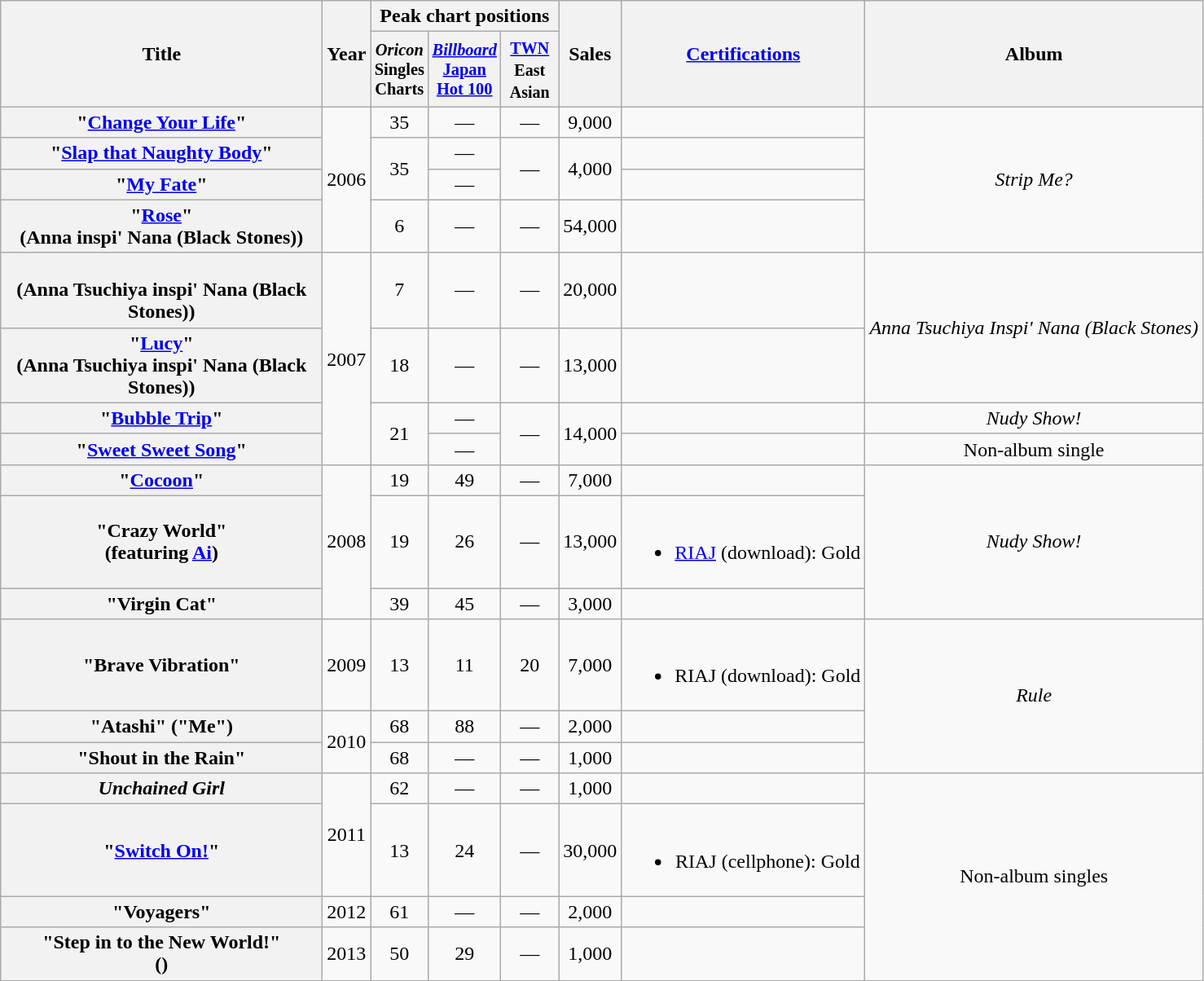<table class="wikitable plainrowheaders" style="text-align:center;">
<tr>
<th scope="col" rowspan="2" style="width:16em;">Title</th>
<th scope="col" rowspan="2">Year</th>
<th scope="col" colspan="3">Peak chart positions</th>
<th scope="col" rowspan="2">Sales</th>
<th scope="col" rowspan="2" style="width:12em;"><a href='#'>Certifications</a></th>
<th scope="col" rowspan="2">Album</th>
</tr>
<tr>
<th style="width:3em;font-size:85%"><em>Oricon</em> Singles Charts<br></th>
<th style="width:3em;font-size:85%"><em><a href='#'>Billboard</a></em> <a href='#'>Japan Hot 100</a><br></th>
<th style="width:2.5em;"><small><a href='#'>TWN</a> East Asian</small><br></th>
</tr>
<tr>
<th scope="row">"<a href='#'>Change Your Life</a>"</th>
<td rowspan="4">2006</td>
<td>35</td>
<td>—</td>
<td>—</td>
<td>9,000</td>
<td></td>
<td rowspan=4><em>Strip Me?</em></td>
</tr>
<tr>
<th scope="row">"<a href='#'>Slap that Naughty Body</a>"</th>
<td rowspan="2">35</td>
<td>—</td>
<td rowspan="2">—</td>
<td rowspan="2">4,000</td>
<td></td>
</tr>
<tr>
<th scope="row">"<a href='#'>My Fate</a>"</th>
<td>—</td>
<td></td>
</tr>
<tr>
<th scope="row">"<a href='#'>Rose</a>"<br><span>(Anna inspi' Nana (Black Stones))</span></th>
<td>6</td>
<td>—</td>
<td>—</td>
<td>54,000</td>
<td></td>
</tr>
<tr>
<th scope="row"><br><span>(Anna Tsuchiya inspi' Nana (Black Stones))</span></th>
<td rowspan="4">2007</td>
<td>7</td>
<td>—</td>
<td>—</td>
<td>20,000</td>
<td></td>
<td rowspan=2><em>Anna Tsuchiya Inspi' Nana (Black Stones)</em></td>
</tr>
<tr>
<th scope="row">"<a href='#'>Lucy</a>"<br><span>(Anna Tsuchiya inspi' Nana (Black Stones))</span></th>
<td>18</td>
<td>—</td>
<td>—</td>
<td>13,000</td>
<td></td>
</tr>
<tr>
<th scope="row">"<a href='#'>Bubble Trip</a>"</th>
<td rowspan="2">21</td>
<td>—</td>
<td rowspan="2">—</td>
<td rowspan="2">14,000</td>
<td></td>
<td><em>Nudy Show!</em></td>
</tr>
<tr>
<th scope="row">"<a href='#'>Sweet Sweet Song</a>"</th>
<td>—</td>
<td></td>
<td>Non-album single</td>
</tr>
<tr>
<th scope="row">"<a href='#'>Cocoon</a>"</th>
<td rowspan="3">2008</td>
<td>19</td>
<td>49</td>
<td>—</td>
<td>7,000</td>
<td></td>
<td rowspan=3><em>Nudy Show!</em></td>
</tr>
<tr>
<th scope="row">"Crazy World"<br><span>(featuring <a href='#'>Ai</a>)</span></th>
<td>19</td>
<td>26</td>
<td>—</td>
<td>13,000</td>
<td><br><ul><li><a href='#'>RIAJ</a> <span>(download)</span>: Gold</li></ul></td>
</tr>
<tr>
<th scope="row">"Virgin Cat"</th>
<td>39</td>
<td>45</td>
<td>—</td>
<td>3,000</td>
<td></td>
</tr>
<tr>
<th scope="row">"Brave Vibration"</th>
<td>2009</td>
<td>13</td>
<td>11</td>
<td>20</td>
<td>7,000</td>
<td><br><ul><li>RIAJ <span>(download)</span>: Gold</li></ul></td>
<td rowspan=3><em>Rule</em></td>
</tr>
<tr>
<th scope="row">"Atashi" ("Me")</th>
<td rowspan="2">2010</td>
<td>68</td>
<td>88</td>
<td>—</td>
<td>2,000</td>
<td></td>
</tr>
<tr>
<th scope="row">"Shout in the Rain"</th>
<td>68</td>
<td>—</td>
<td>—</td>
<td>1,000</td>
<td></td>
</tr>
<tr>
<th scope="row"><em>Unchained Girl</em></th>
<td rowspan="2">2011</td>
<td>62</td>
<td>—</td>
<td>—</td>
<td>1,000</td>
<td></td>
<td rowspan=4>Non-album singles</td>
</tr>
<tr>
<th scope="row">"<a href='#'>Switch On!</a>"</th>
<td>13</td>
<td>24</td>
<td>—</td>
<td>30,000</td>
<td><br><ul><li>RIAJ <span>(cellphone)</span>: Gold</li></ul></td>
</tr>
<tr>
<th scope="row">"Voyagers"</th>
<td>2012</td>
<td>61</td>
<td>—</td>
<td>—</td>
<td>2,000</td>
<td></td>
</tr>
<tr>
<th scope="row">"Step in to the New World!"<br><span>()</span></th>
<td>2013</td>
<td>50</td>
<td>29</td>
<td>—</td>
<td>1,000</td>
<td></td>
</tr>
</table>
